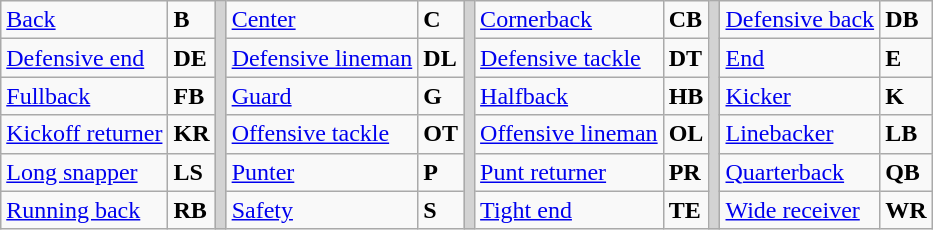<table class="wikitable">
<tr>
<td><a href='#'>Back</a></td>
<td><strong>B</strong></td>
<td rowSpan="6" style="background-color:lightgrey;"></td>
<td><a href='#'>Center</a></td>
<td><strong>C</strong></td>
<td rowSpan="6" style="background-color:lightgrey;"></td>
<td><a href='#'>Cornerback</a></td>
<td><strong>CB</strong></td>
<td rowSpan="6" style="background-color:lightgrey;"></td>
<td><a href='#'>Defensive back</a></td>
<td><strong>DB</strong></td>
</tr>
<tr>
<td><a href='#'>Defensive end</a></td>
<td><strong>DE</strong></td>
<td><a href='#'>Defensive lineman</a></td>
<td><strong>DL</strong></td>
<td><a href='#'>Defensive tackle</a></td>
<td><strong>DT</strong></td>
<td><a href='#'>End</a></td>
<td><strong>E</strong></td>
</tr>
<tr>
<td><a href='#'>Fullback</a></td>
<td><strong>FB</strong></td>
<td><a href='#'>Guard</a></td>
<td><strong>G</strong></td>
<td><a href='#'>Halfback</a></td>
<td><strong>HB</strong></td>
<td><a href='#'>Kicker</a></td>
<td><strong>K</strong></td>
</tr>
<tr>
<td><a href='#'>Kickoff returner</a></td>
<td><strong>KR</strong></td>
<td><a href='#'>Offensive tackle</a></td>
<td><strong>OT</strong></td>
<td><a href='#'>Offensive lineman</a></td>
<td><strong>OL</strong></td>
<td><a href='#'>Linebacker</a></td>
<td><strong>LB</strong></td>
</tr>
<tr>
<td><a href='#'>Long snapper</a></td>
<td><strong>LS</strong></td>
<td><a href='#'>Punter</a></td>
<td><strong>P</strong></td>
<td><a href='#'>Punt returner</a></td>
<td><strong>PR</strong></td>
<td><a href='#'>Quarterback</a></td>
<td><strong>QB</strong></td>
</tr>
<tr>
<td><a href='#'>Running back</a></td>
<td><strong>RB</strong></td>
<td><a href='#'>Safety</a></td>
<td><strong>S</strong></td>
<td><a href='#'>Tight end</a></td>
<td><strong>TE</strong></td>
<td><a href='#'>Wide receiver</a></td>
<td><strong>WR</strong></td>
</tr>
</table>
